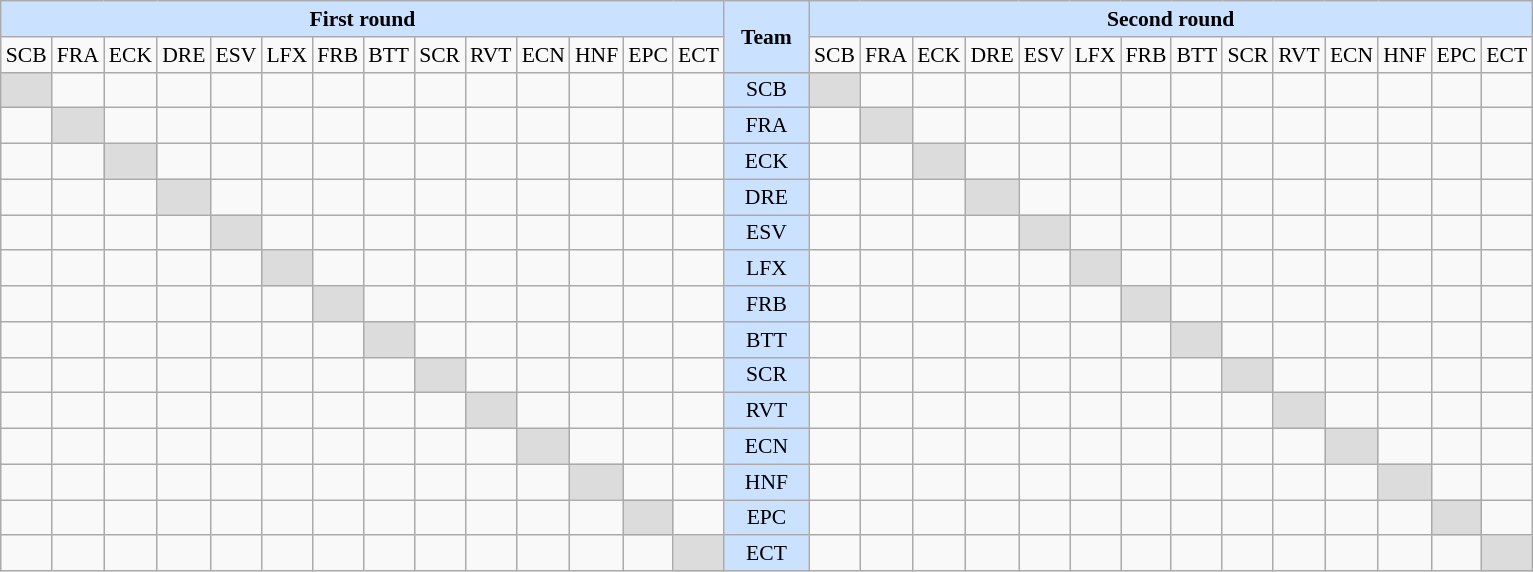<table class="wikitable" style="text-align:center; font-size:90%;">
<tr style="background:#CAE1FF;">
<td colspan="14" style="width:300px"><strong>First round</strong></td>
<td style="width:50px" rowspan=2><strong>Team</strong></td>
<td colspan="14" style="width:300px"><strong>Second round</strong></td>
</tr>
<tr>
<td class="explain" title="Bietigheim Steelers">SCB</td>
<td class="explain" title="Löwen Frankfurt">FRA</td>
<td class="explain" title="EC Kassel Huskies">ECK</td>
<td class="explain" title="Dresdner Eislöwen">DRE</td>
<td class="explain" title="ESV Kaufbeuren">ESV</td>
<td class="explain" title="Lausitzer Füchse">LFX</td>
<td class="explain" title="EHC Freiburg">FRB</td>
<td class="explain" title="Bayreuth Tigers">BTT</td>
<td class="explain" title="SC Riessersee">SCR</td>
<td class="explain" title="Ravensburg Towerstars">RVT</td>
<td class="explain" title="EC Bad Nauheim">ECN</td>
<td class="explain" title="Heilbronner Falken">HNF</td>
<td class="explain" title="Eispiraten Crimmitschau">EPC</td>
<td class="explain" title="Tölzer Löwen">ECT</td>
<td class="explain" title="Bietigheim Steelers">SCB</td>
<td class="explain" title="Löwen Frankfurt">FRA</td>
<td class="explain" title="EC Kassel Huskies">ECK</td>
<td class="explain" title="Dresdner Eislöwen">DRE</td>
<td class="explain" title="ESV Kaufbeuren">ESV</td>
<td class="explain" title="Lausitzer Füchse">LFX</td>
<td class="explain" title="EHC Freiburg">FRB</td>
<td class="explain" title="Bayreuth Tigers">BTT</td>
<td class="explain" title="SC Riessersee">SCR</td>
<td class="explain" title="Ravensburg Towerstars">RVT</td>
<td class="explain" title="EC Bad Nauheim">ECN</td>
<td class="explain" title="Heilbronner Falken">HNF</td>
<td class="explain" title="Eispiraten Crimmitschau">EPC</td>
<td class="explain" title="Tölzer Löwen">ECT</td>
</tr>
<tr>
<td style="background:#DCDCDC"></td>
<td></td>
<td></td>
<td></td>
<td></td>
<td></td>
<td></td>
<td></td>
<td></td>
<td></td>
<td></td>
<td></td>
<td></td>
<td></td>
<td style="background:#CAE1FF" class="explain" title="Bietigheim Steelers">SCB</td>
<td style="background:#DCDCDC"></td>
<td></td>
<td></td>
<td></td>
<td></td>
<td></td>
<td></td>
<td></td>
<td></td>
<td></td>
<td></td>
<td></td>
<td></td>
<td></td>
</tr>
<tr>
<td></td>
<td style="background:#DCDCDC"></td>
<td></td>
<td></td>
<td></td>
<td></td>
<td></td>
<td></td>
<td></td>
<td></td>
<td></td>
<td></td>
<td></td>
<td></td>
<td style="background:#CAE1FF" class="explain" title="Löwen Frankfurt">FRA</td>
<td></td>
<td style="background:#DCDCDC"></td>
<td></td>
<td></td>
<td></td>
<td></td>
<td></td>
<td></td>
<td></td>
<td></td>
<td></td>
<td></td>
<td></td>
<td></td>
</tr>
<tr>
<td></td>
<td></td>
<td style="background:#DCDCDC"></td>
<td></td>
<td></td>
<td></td>
<td></td>
<td></td>
<td></td>
<td></td>
<td></td>
<td></td>
<td></td>
<td></td>
<td style="background:#CAE1FF" class="explain" title="EC Kassel Huskies">ECK</td>
<td></td>
<td></td>
<td style="background:#DCDCDC"></td>
<td></td>
<td></td>
<td></td>
<td></td>
<td></td>
<td></td>
<td></td>
<td></td>
<td></td>
<td></td>
<td></td>
</tr>
<tr>
<td></td>
<td></td>
<td></td>
<td style="background:#DCDCDC"></td>
<td></td>
<td></td>
<td></td>
<td></td>
<td></td>
<td></td>
<td></td>
<td></td>
<td></td>
<td></td>
<td style="background:#CAE1FF" class="explain" title="Dresdner Eislöwen">DRE</td>
<td></td>
<td></td>
<td></td>
<td style="background:#DCDCDC"></td>
<td></td>
<td></td>
<td></td>
<td></td>
<td></td>
<td></td>
<td></td>
<td></td>
<td></td>
<td></td>
</tr>
<tr>
<td></td>
<td></td>
<td></td>
<td></td>
<td style="background:#DCDCDC"></td>
<td></td>
<td></td>
<td></td>
<td></td>
<td></td>
<td></td>
<td></td>
<td></td>
<td></td>
<td style="background:#CAE1FF" class="explain" title="ESV Kaufbeuren">ESV</td>
<td></td>
<td></td>
<td></td>
<td></td>
<td style="background:#DCDCDC"></td>
<td></td>
<td></td>
<td></td>
<td></td>
<td></td>
<td></td>
<td></td>
<td></td>
<td></td>
</tr>
<tr>
<td></td>
<td></td>
<td></td>
<td></td>
<td></td>
<td style="background:#DCDCDC"></td>
<td></td>
<td></td>
<td></td>
<td></td>
<td></td>
<td></td>
<td></td>
<td></td>
<td style="background:#CAE1FF" class="explain" title="Lausitzer Füchse">LFX</td>
<td></td>
<td></td>
<td></td>
<td></td>
<td></td>
<td style="background:#DCDCDC"></td>
<td></td>
<td></td>
<td></td>
<td></td>
<td></td>
<td></td>
<td></td>
<td></td>
</tr>
<tr>
<td></td>
<td></td>
<td></td>
<td></td>
<td></td>
<td></td>
<td style="background:#DCDCDC"></td>
<td></td>
<td></td>
<td></td>
<td></td>
<td></td>
<td></td>
<td></td>
<td style="background:#CAE1FF" class="explain" title="EHC Freiburg">FRB</td>
<td></td>
<td></td>
<td></td>
<td></td>
<td></td>
<td></td>
<td style="background:#DCDCDC"></td>
<td></td>
<td></td>
<td></td>
<td></td>
<td></td>
<td></td>
<td></td>
</tr>
<tr>
<td></td>
<td></td>
<td></td>
<td></td>
<td></td>
<td></td>
<td></td>
<td style="background:#DCDCDC"></td>
<td></td>
<td></td>
<td></td>
<td></td>
<td></td>
<td></td>
<td style="background:#CAE1FF" class="explain" title="Bayreuth Tigers">BTT</td>
<td></td>
<td></td>
<td></td>
<td></td>
<td></td>
<td></td>
<td></td>
<td style="background:#DCDCDC"></td>
<td></td>
<td></td>
<td></td>
<td></td>
<td></td>
<td></td>
</tr>
<tr>
<td></td>
<td></td>
<td></td>
<td></td>
<td></td>
<td></td>
<td></td>
<td></td>
<td style="background:#DCDCDC"></td>
<td></td>
<td></td>
<td></td>
<td></td>
<td></td>
<td style="background:#CAE1FF" class="explain" title="SC Riessersee">SCR</td>
<td></td>
<td></td>
<td></td>
<td></td>
<td></td>
<td></td>
<td></td>
<td></td>
<td style="background:#DCDCDC"></td>
<td></td>
<td></td>
<td></td>
<td></td>
<td></td>
</tr>
<tr>
<td></td>
<td></td>
<td></td>
<td></td>
<td></td>
<td></td>
<td></td>
<td></td>
<td></td>
<td style="background:#DCDCDC"></td>
<td></td>
<td></td>
<td></td>
<td></td>
<td style="background:#CAE1FF" class="explain" title="Ravensburg Towerstars">RVT</td>
<td></td>
<td></td>
<td></td>
<td></td>
<td></td>
<td></td>
<td></td>
<td></td>
<td></td>
<td style="background:#DCDCDC"></td>
<td></td>
<td></td>
<td></td>
<td></td>
</tr>
<tr>
<td></td>
<td></td>
<td></td>
<td></td>
<td></td>
<td></td>
<td></td>
<td></td>
<td></td>
<td></td>
<td style="background:#DCDCDC"></td>
<td></td>
<td></td>
<td></td>
<td style="background:#CAE1FF" class="explain" title="EC Bad Nauheim">ECN</td>
<td></td>
<td></td>
<td></td>
<td></td>
<td></td>
<td></td>
<td></td>
<td></td>
<td></td>
<td></td>
<td style="background:#DCDCDC"></td>
<td></td>
<td></td>
<td></td>
</tr>
<tr>
<td></td>
<td></td>
<td></td>
<td></td>
<td></td>
<td></td>
<td></td>
<td></td>
<td></td>
<td></td>
<td></td>
<td style="background:#DCDCDC"></td>
<td></td>
<td></td>
<td style="background:#CAE1FF" class="explain" title="Heilbronner Falken">HNF</td>
<td></td>
<td></td>
<td></td>
<td></td>
<td></td>
<td></td>
<td></td>
<td></td>
<td></td>
<td></td>
<td></td>
<td style="background:#DCDCDC"></td>
<td></td>
<td></td>
</tr>
<tr>
<td></td>
<td></td>
<td></td>
<td></td>
<td></td>
<td></td>
<td></td>
<td></td>
<td></td>
<td></td>
<td></td>
<td></td>
<td style="background:#DCDCDC"></td>
<td></td>
<td style="background:#CAE1FF" class="explain" title="Eispiraten Crimmitschau">EPC</td>
<td></td>
<td></td>
<td></td>
<td></td>
<td></td>
<td></td>
<td></td>
<td></td>
<td></td>
<td></td>
<td></td>
<td></td>
<td style="background:#DCDCDC"></td>
<td></td>
</tr>
<tr>
<td></td>
<td></td>
<td></td>
<td></td>
<td></td>
<td></td>
<td></td>
<td></td>
<td></td>
<td></td>
<td></td>
<td></td>
<td></td>
<td style="background:#DCDCDC"></td>
<td style="background:#CAE1FF" class="explain" title="Tölzer Löwen">ECT</td>
<td></td>
<td></td>
<td></td>
<td></td>
<td></td>
<td></td>
<td></td>
<td></td>
<td></td>
<td></td>
<td></td>
<td></td>
<td></td>
<td style="background:#DCDCDC"></td>
</tr>
</table>
